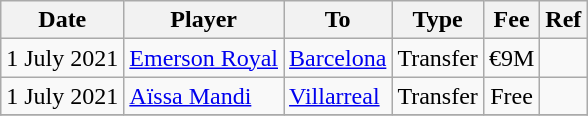<table class="wikitable">
<tr>
<th>Date</th>
<th>Player</th>
<th>To</th>
<th>Type</th>
<th>Fee</th>
<th>Ref</th>
</tr>
<tr>
<td>1 July 2021</td>
<td> <a href='#'>Emerson Royal</a></td>
<td><a href='#'>Barcelona</a></td>
<td align=center>Transfer</td>
<td align=center>€9M</td>
<td align=center></td>
</tr>
<tr>
<td>1 July 2021</td>
<td> <a href='#'>Aïssa Mandi</a></td>
<td><a href='#'>Villarreal</a></td>
<td align=center>Transfer</td>
<td align=center>Free</td>
<td align=center></td>
</tr>
<tr>
</tr>
</table>
